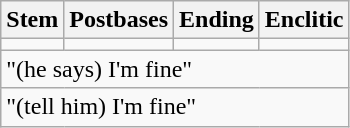<table class="wikitable">
<tr>
<th>Stem</th>
<th>Postbases</th>
<th>Ending</th>
<th>Enclitic</th>
</tr>
<tr>
<td></td>
<td></td>
<td></td>
<td></td>
</tr>
<tr>
<td colspan="5">"(he says) I'm fine"</td>
</tr>
<tr>
<td colspan="5">"(tell him) I'm fine"</td>
</tr>
</table>
